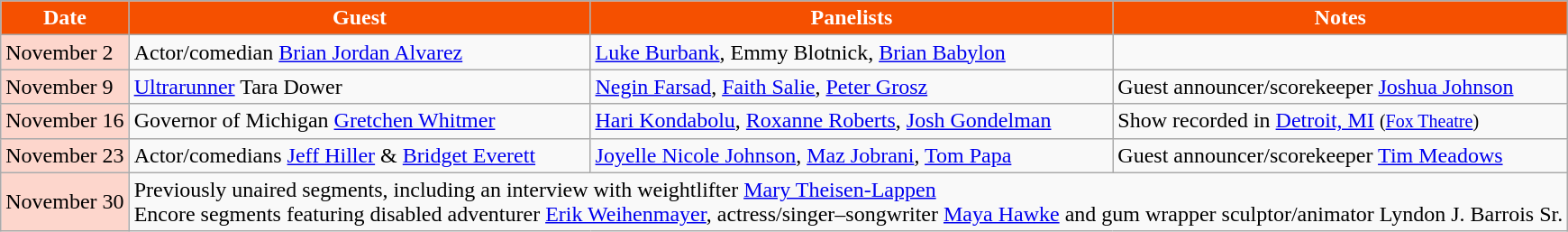<table class="wikitable">
<tr>
<th style="background:#f55000;color:#FFFFFF;">Date</th>
<th style="background:#f55000;color:#FFFFFF;">Guest</th>
<th style="background:#f55000;color:#FFFFFF;">Panelists</th>
<th style="background:#f55000;color:#FFFFFF;">Notes</th>
</tr>
<tr>
<td style="background:#FDD6CC;color:#000000;">November 2</td>
<td>Actor/comedian <a href='#'>Brian Jordan Alvarez</a></td>
<td><a href='#'>Luke Burbank</a>, Emmy Blotnick, <a href='#'>Brian Babylon</a></td>
<td></td>
</tr>
<tr>
<td style="background:#FDD6CC;color:#000000;">November 9</td>
<td><a href='#'>Ultrarunner</a> Tara Dower</td>
<td><a href='#'>Negin Farsad</a>, <a href='#'>Faith Salie</a>, <a href='#'>Peter Grosz</a></td>
<td>Guest announcer/scorekeeper <a href='#'>Joshua Johnson</a></td>
</tr>
<tr>
<td style="background:#FDD6CC;color:#000000;">November 16</td>
<td>Governor of Michigan <a href='#'>Gretchen Whitmer</a></td>
<td><a href='#'>Hari Kondabolu</a>, <a href='#'>Roxanne Roberts</a>, <a href='#'>Josh Gondelman</a></td>
<td>Show recorded in  <a href='#'>Detroit, MI</a> <small>(<a href='#'>Fox Theatre</a>)</small></td>
</tr>
<tr>
<td style="background:#FDD6CC;color:#000000;">November 23</td>
<td>Actor/comedians <a href='#'>Jeff Hiller</a> & <a href='#'>Bridget Everett</a></td>
<td><a href='#'>Joyelle Nicole Johnson</a>, <a href='#'>Maz Jobrani</a>, <a href='#'>Tom Papa</a></td>
<td>Guest announcer/scorekeeper <a href='#'>Tim Meadows</a></td>
</tr>
<tr>
<td style="background:#FDD6CC;color:#000000;">November 30</td>
<td colspan=3>Previously unaired segments, including an interview with weightlifter <a href='#'>Mary Theisen-Lappen</a><br>Encore segments featuring disabled adventurer <a href='#'>Erik Weihenmayer</a>, actress/singer–songwriter <a href='#'>Maya Hawke</a> and gum wrapper sculptor/animator Lyndon J. Barrois Sr.</td>
</tr>
</table>
